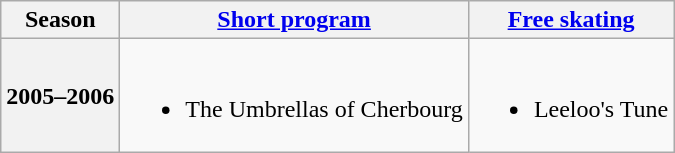<table class="wikitable" style="text-align:center">
<tr>
<th>Season</th>
<th><a href='#'>Short program</a></th>
<th><a href='#'>Free skating</a></th>
</tr>
<tr>
<th>2005–2006 <br> </th>
<td><br><ul><li>The Umbrellas of Cherbourg <br> </li></ul></td>
<td><br><ul><li>Leeloo's Tune <br> </li></ul></td>
</tr>
</table>
